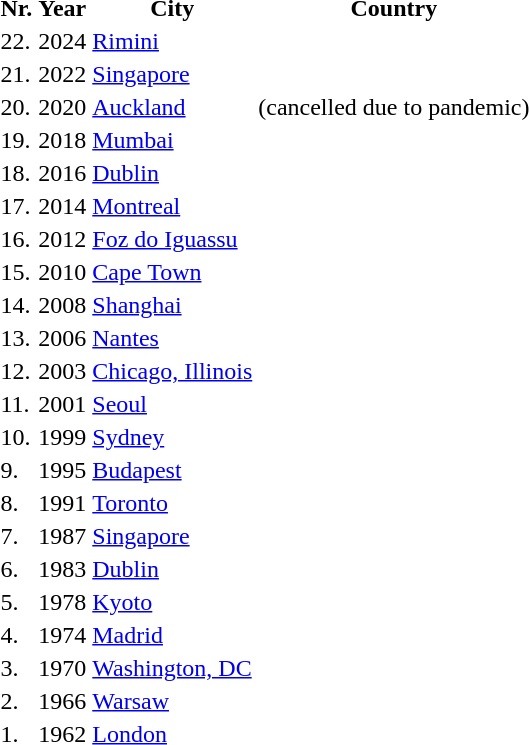<table>
<tr>
<th>Nr.</th>
<th>Year</th>
<th>City</th>
<th>Country</th>
</tr>
<tr>
<td>22.</td>
<td>2024</td>
<td><a href='#'>Rimini</a></td>
<td></td>
</tr>
<tr>
<td>21.</td>
<td>2022</td>
<td><a href='#'>Singapore</a></td>
<td></td>
</tr>
<tr>
<td>20.</td>
<td>2020</td>
<td><a href='#'>Auckland</a></td>
<td> (cancelled due to pandemic)</td>
</tr>
<tr>
<td>19.</td>
<td>2018</td>
<td><a href='#'>Mumbai</a></td>
<td></td>
</tr>
<tr>
<td>18.</td>
<td>2016</td>
<td><a href='#'>Dublin</a></td>
<td></td>
</tr>
<tr>
<td>17.</td>
<td>2014</td>
<td><a href='#'>Montreal</a></td>
<td></td>
</tr>
<tr>
<td>16.</td>
<td>2012</td>
<td><a href='#'>Foz do Iguassu</a></td>
<td></td>
</tr>
<tr>
<td>15.</td>
<td>2010</td>
<td><a href='#'>Cape Town</a></td>
<td></td>
</tr>
<tr>
<td>14.</td>
<td>2008</td>
<td><a href='#'>Shanghai</a></td>
<td></td>
</tr>
<tr>
<td>13.</td>
<td>2006</td>
<td><a href='#'>Nantes</a></td>
<td></td>
</tr>
<tr>
<td>12.</td>
<td>2003</td>
<td><a href='#'>Chicago, Illinois</a></td>
<td></td>
</tr>
<tr>
<td>11.</td>
<td>2001</td>
<td><a href='#'>Seoul</a></td>
<td></td>
</tr>
<tr>
<td>10.</td>
<td>1999</td>
<td><a href='#'>Sydney</a></td>
<td></td>
</tr>
<tr>
<td>9.</td>
<td>1995</td>
<td><a href='#'>Budapest</a></td>
<td></td>
</tr>
<tr>
<td>8.</td>
<td>1991</td>
<td><a href='#'>Toronto</a></td>
<td></td>
</tr>
<tr>
<td>7.</td>
<td>1987</td>
<td><a href='#'>Singapore</a></td>
<td></td>
</tr>
<tr>
<td>6.</td>
<td>1983</td>
<td><a href='#'>Dublin</a></td>
<td></td>
</tr>
<tr>
<td>5.</td>
<td>1978</td>
<td><a href='#'>Kyoto</a></td>
<td></td>
</tr>
<tr>
<td>4.</td>
<td>1974</td>
<td><a href='#'>Madrid</a></td>
<td></td>
</tr>
<tr>
<td>3.</td>
<td>1970</td>
<td><a href='#'>Washington, DC</a></td>
<td></td>
</tr>
<tr>
<td>2.</td>
<td>1966</td>
<td><a href='#'>Warsaw</a></td>
<td></td>
</tr>
<tr>
<td>1.</td>
<td>1962</td>
<td><a href='#'>London</a></td>
<td></td>
</tr>
</table>
